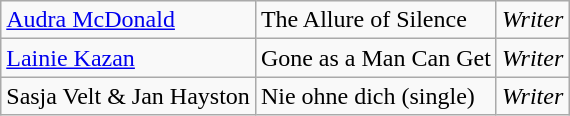<table class="wikitable">
<tr>
<td><a href='#'>Audra McDonald</a></td>
<td>The Allure of Silence</td>
<td><em>Writer</em></td>
</tr>
<tr>
<td><a href='#'>Lainie Kazan</a></td>
<td>Gone as a Man Can Get</td>
<td><em>Writer</em></td>
</tr>
<tr>
<td>Sasja Velt & Jan Hayston</td>
<td>Nie ohne dich (single)</td>
<td><em>Writer</em></td>
</tr>
</table>
